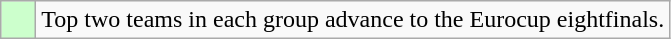<table class="wikitable">
<tr>
<td style="background:#cfc;">    </td>
<td>Top two teams in each group advance to the Eurocup eightfinals.</td>
</tr>
</table>
